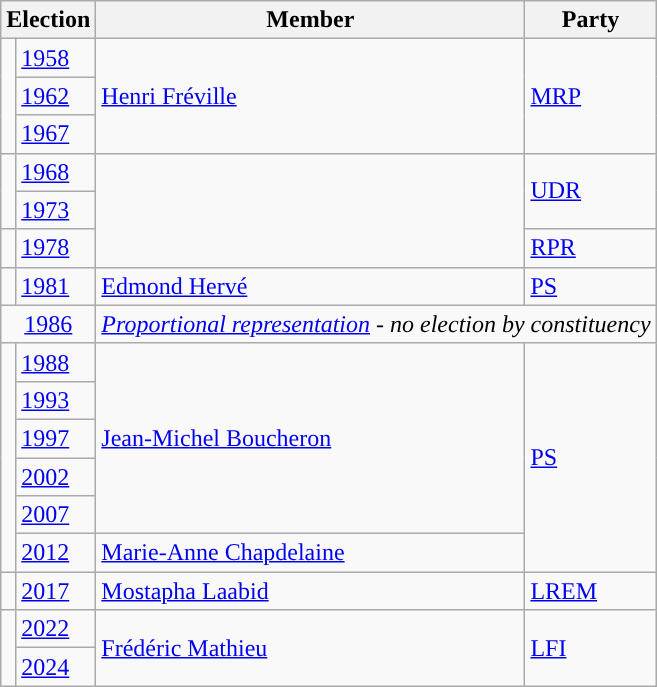<table class="wikitable">
<tr>
<th colspan="2">Election</th>
<th>Member</th>
<th>Party</th>
</tr>
<tr>
<td rowspan="3" style="color:inherit;background-color: "></td>
<td><a href='#'>1958</a></td>
<td rowspan="3"><a href='#'>Henri Fréville</a></td>
<td rowspan="3"><a href='#'>MRP</a></td>
</tr>
<tr>
<td><a href='#'>1962</a></td>
</tr>
<tr>
<td><a href='#'>1967</a></td>
</tr>
<tr>
<td rowspan="2" style="color:inherit;background-color: "></td>
<td><a href='#'>1968</a></td>
<td rowspan="3"></td>
<td rowspan="2"><a href='#'>UDR</a></td>
</tr>
<tr>
<td><a href='#'>1973</a></td>
</tr>
<tr>
<td style="color:inherit;background-color: "></td>
<td><a href='#'>1978</a></td>
<td><a href='#'>RPR</a></td>
</tr>
<tr>
<td style="color:inherit;background-color: "></td>
<td><a href='#'>1981</a></td>
<td><a href='#'>Edmond Hervé</a></td>
<td><a href='#'>PS</a></td>
</tr>
<tr>
<td colspan="2" align="center"><a href='#'>1986</a></td>
<td colspan="2"><em><a href='#'>Proportional representation</a> - no election by constituency</em></td>
</tr>
<tr>
<td rowspan="6" style="color:inherit;background-color: "></td>
<td><a href='#'>1988</a></td>
<td rowspan="5"><a href='#'>Jean-Michel Boucheron</a></td>
<td rowspan="6"><a href='#'>PS</a></td>
</tr>
<tr>
<td><a href='#'>1993</a></td>
</tr>
<tr>
<td><a href='#'>1997</a></td>
</tr>
<tr>
<td><a href='#'>2002</a></td>
</tr>
<tr>
<td><a href='#'>2007</a></td>
</tr>
<tr>
<td><a href='#'>2012</a></td>
<td><a href='#'>Marie-Anne Chapdelaine</a></td>
</tr>
<tr>
<td style="color:inherit;background-color: "></td>
<td><a href='#'>2017</a></td>
<td><a href='#'>Mostapha Laabid</a></td>
<td><a href='#'>LREM</a></td>
</tr>
<tr>
<td rowspan="2" style="color:inherit;background-color: "></td>
<td><a href='#'>2022</a></td>
<td rowspan="2"><a href='#'>Frédéric Mathieu</a></td>
<td rowspan="2"><a href='#'>LFI</a></td>
</tr>
<tr>
<td><a href='#'>2024</a></td>
</tr>
</table>
